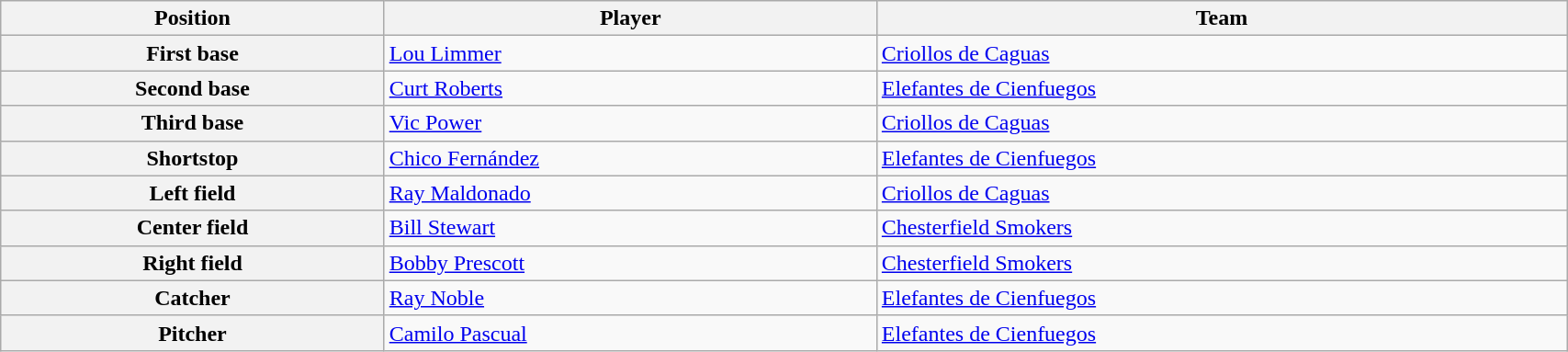<table class="wikitable plainrowheaders" style="border-collapse:collapse; width:90%">
<tr>
<th>Position</th>
<th>Player</th>
<th>Team</th>
</tr>
<tr>
<th scope="row"><strong>First base</strong></th>
<td> <a href='#'>Lou Limmer</a></td>
<td> <a href='#'>Criollos de Caguas</a></td>
</tr>
<tr>
<th scope="row"><strong>Second base</strong></th>
<td> <a href='#'>Curt Roberts</a></td>
<td> <a href='#'>Elefantes de Cienfuegos</a></td>
</tr>
<tr>
<th scope="row"><strong>Third base</strong></th>
<td> <a href='#'>Vic Power</a></td>
<td> <a href='#'>Criollos de Caguas</a></td>
</tr>
<tr>
<th scope="row"><strong>Shortstop</strong></th>
<td> <a href='#'>Chico Fernández</a></td>
<td> <a href='#'>Elefantes de Cienfuegos</a></td>
</tr>
<tr>
<th scope="row"><strong>Left field</strong></th>
<td> <a href='#'>Ray Maldonado</a></td>
<td> <a href='#'>Criollos de Caguas</a></td>
</tr>
<tr>
<th scope="row"><strong>Center field</strong></th>
<td> <a href='#'>Bill Stewart</a></td>
<td> <a href='#'>Chesterfield Smokers</a></td>
</tr>
<tr>
<th scope="row"><strong>Right field</strong></th>
<td> <a href='#'>Bobby Prescott</a></td>
<td> <a href='#'>Chesterfield Smokers</a></td>
</tr>
<tr>
<th scope="row"><strong>Catcher</strong></th>
<td> <a href='#'>Ray Noble</a></td>
<td> <a href='#'>Elefantes de Cienfuegos</a></td>
</tr>
<tr>
<th scope="row"><strong>Pitcher</strong></th>
<td> <a href='#'>Camilo Pascual</a></td>
<td> <a href='#'>Elefantes de Cienfuegos</a></td>
</tr>
</table>
